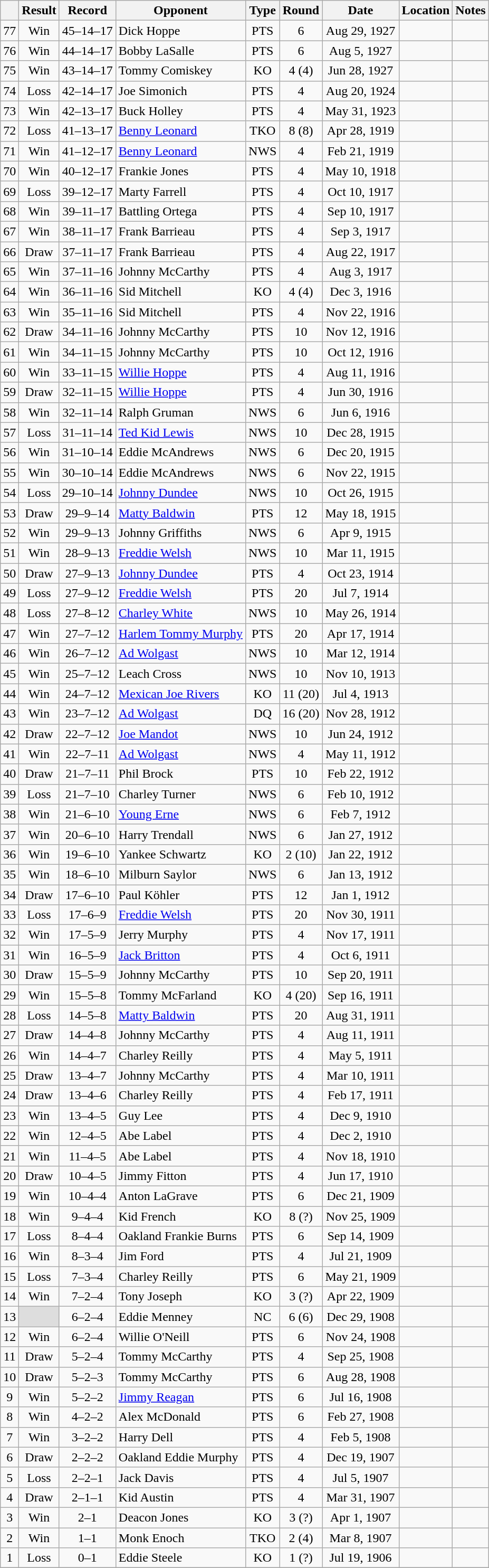<table class="wikitable mw-collapsible" style="text-align:center">
<tr>
<th></th>
<th>Result</th>
<th>Record</th>
<th>Opponent</th>
<th>Type</th>
<th>Round</th>
<th>Date</th>
<th>Location</th>
<th>Notes</th>
</tr>
<tr>
<td>77</td>
<td>Win</td>
<td>45–14–17 </td>
<td align=left>Dick Hoppe</td>
<td>PTS</td>
<td>6</td>
<td>Aug 29, 1927</td>
<td style="text-align:left;"></td>
<td></td>
</tr>
<tr>
<td>76</td>
<td>Win</td>
<td>44–14–17 </td>
<td align=left>Bobby LaSalle</td>
<td>PTS</td>
<td>6</td>
<td>Aug 5, 1927</td>
<td style="text-align:left;"></td>
<td></td>
</tr>
<tr>
<td>75</td>
<td>Win</td>
<td>43–14–17 </td>
<td align=left>Tommy Comiskey</td>
<td>KO</td>
<td>4 (4)</td>
<td>Jun 28, 1927</td>
<td style="text-align:left;"></td>
<td></td>
</tr>
<tr>
<td>74</td>
<td>Loss</td>
<td>42–14–17 </td>
<td align=left>Joe Simonich</td>
<td>PTS</td>
<td>4</td>
<td>Aug 20, 1924</td>
<td style="text-align:left;"></td>
<td></td>
</tr>
<tr>
<td>73</td>
<td>Win</td>
<td>42–13–17 </td>
<td align=left>Buck Holley</td>
<td>PTS</td>
<td>4</td>
<td>May 31, 1923</td>
<td style="text-align:left;"></td>
<td></td>
</tr>
<tr>
<td>72</td>
<td>Loss</td>
<td>41–13–17 </td>
<td align=left><a href='#'>Benny Leonard</a></td>
<td>TKO</td>
<td>8 (8)</td>
<td>Apr 28, 1919</td>
<td style="text-align:left;"></td>
<td></td>
</tr>
<tr>
<td>71</td>
<td>Win</td>
<td>41–12–17 </td>
<td align=left><a href='#'>Benny Leonard</a></td>
<td>NWS</td>
<td>4</td>
<td>Feb 21, 1919</td>
<td style="text-align:left;"></td>
<td></td>
</tr>
<tr>
<td>70</td>
<td>Win</td>
<td>40–12–17 </td>
<td align=left>Frankie Jones</td>
<td>PTS</td>
<td>4</td>
<td>May 10, 1918</td>
<td style="text-align:left;"></td>
<td></td>
</tr>
<tr>
<td>69</td>
<td>Loss</td>
<td>39–12–17 </td>
<td align=left>Marty Farrell</td>
<td>PTS</td>
<td>4</td>
<td>Oct 10, 1917</td>
<td style="text-align:left;"></td>
<td></td>
</tr>
<tr>
<td>68</td>
<td>Win</td>
<td>39–11–17 </td>
<td align=left>Battling Ortega</td>
<td>PTS</td>
<td>4</td>
<td>Sep 10, 1917</td>
<td style="text-align:left;"></td>
<td></td>
</tr>
<tr>
<td>67</td>
<td>Win</td>
<td>38–11–17 </td>
<td align=left>Frank Barrieau</td>
<td>PTS</td>
<td>4</td>
<td>Sep 3, 1917</td>
<td style="text-align:left;"></td>
<td></td>
</tr>
<tr>
<td>66</td>
<td>Draw</td>
<td>37–11–17 </td>
<td align=left>Frank Barrieau</td>
<td>PTS</td>
<td>4</td>
<td>Aug 22, 1917</td>
<td style="text-align:left;"></td>
<td></td>
</tr>
<tr>
<td>65</td>
<td>Win</td>
<td>37–11–16 </td>
<td align=left>Johnny McCarthy</td>
<td>PTS</td>
<td>4</td>
<td>Aug 3, 1917</td>
<td style="text-align:left;"></td>
<td></td>
</tr>
<tr>
<td>64</td>
<td>Win</td>
<td>36–11–16 </td>
<td align=left>Sid Mitchell</td>
<td>KO</td>
<td>4 (4)</td>
<td>Dec 3, 1916</td>
<td style="text-align:left;"></td>
<td></td>
</tr>
<tr>
<td>63</td>
<td>Win</td>
<td>35–11–16 </td>
<td align=left>Sid Mitchell</td>
<td>PTS</td>
<td>4</td>
<td>Nov 22, 1916</td>
<td style="text-align:left;"></td>
<td></td>
</tr>
<tr>
<td>62</td>
<td>Draw</td>
<td>34–11–16 </td>
<td align=left>Johnny McCarthy</td>
<td>PTS</td>
<td>10</td>
<td>Nov 12, 1916</td>
<td style="text-align:left;"></td>
<td></td>
</tr>
<tr>
<td>61</td>
<td>Win</td>
<td>34–11–15 </td>
<td align=left>Johnny McCarthy</td>
<td>PTS</td>
<td>10</td>
<td>Oct 12, 1916</td>
<td style="text-align:left;"></td>
<td></td>
</tr>
<tr>
<td>60</td>
<td>Win</td>
<td>33–11–15 </td>
<td align=left><a href='#'>Willie Hoppe</a></td>
<td>PTS</td>
<td>4</td>
<td>Aug 11, 1916</td>
<td style="text-align:left;"></td>
<td></td>
</tr>
<tr>
<td>59</td>
<td>Draw</td>
<td>32–11–15 </td>
<td align=left><a href='#'>Willie Hoppe</a></td>
<td>PTS</td>
<td>4</td>
<td>Jun 30, 1916</td>
<td style="text-align:left;"></td>
<td></td>
</tr>
<tr>
<td>58</td>
<td>Win</td>
<td>32–11–14 </td>
<td align=left>Ralph Gruman</td>
<td>NWS</td>
<td>6</td>
<td>Jun 6, 1916</td>
<td style="text-align:left;"></td>
<td></td>
</tr>
<tr>
<td>57</td>
<td>Loss</td>
<td>31–11–14 </td>
<td align=left><a href='#'>Ted Kid Lewis</a></td>
<td>NWS</td>
<td>10</td>
<td>Dec 28, 1915</td>
<td style="text-align:left;"></td>
<td style="text-align:left;"></td>
</tr>
<tr>
<td>56</td>
<td>Win</td>
<td>31–10–14 </td>
<td align=left>Eddie McAndrews</td>
<td>NWS</td>
<td>6</td>
<td>Dec 20, 1915</td>
<td style="text-align:left;"></td>
<td></td>
</tr>
<tr>
<td>55</td>
<td>Win</td>
<td>30–10–14 </td>
<td align=left>Eddie McAndrews</td>
<td>NWS</td>
<td>6</td>
<td>Nov 22, 1915</td>
<td style="text-align:left;"></td>
<td></td>
</tr>
<tr>
<td>54</td>
<td>Loss</td>
<td>29–10–14 </td>
<td align=left><a href='#'>Johnny Dundee</a></td>
<td>NWS</td>
<td>10</td>
<td>Oct 26, 1915</td>
<td style="text-align:left;"></td>
<td></td>
</tr>
<tr>
<td>53</td>
<td>Draw</td>
<td>29–9–14 </td>
<td align=left><a href='#'>Matty Baldwin</a></td>
<td>PTS</td>
<td>12</td>
<td>May 18, 1915</td>
<td style="text-align:left;"></td>
<td></td>
</tr>
<tr>
<td>52</td>
<td>Win</td>
<td>29–9–13 </td>
<td align=left>Johnny Griffiths</td>
<td>NWS</td>
<td>6</td>
<td>Apr 9, 1915</td>
<td style="text-align:left;"></td>
<td></td>
</tr>
<tr>
<td>51</td>
<td>Win</td>
<td>28–9–13 </td>
<td align=left><a href='#'>Freddie Welsh</a></td>
<td>NWS</td>
<td>10</td>
<td>Mar 11, 1915</td>
<td style="text-align:left;"></td>
<td></td>
</tr>
<tr>
<td>50</td>
<td>Draw</td>
<td>27–9–13 </td>
<td align=left><a href='#'>Johnny Dundee</a></td>
<td>PTS</td>
<td>4</td>
<td>Oct 23, 1914</td>
<td style="text-align:left;"></td>
<td></td>
</tr>
<tr>
<td>49</td>
<td>Loss</td>
<td>27–9–12 </td>
<td align=left><a href='#'>Freddie Welsh</a></td>
<td>PTS</td>
<td>20</td>
<td>Jul 7, 1914</td>
<td style="text-align:left;"></td>
<td style="text-align:left;"></td>
</tr>
<tr>
<td>48</td>
<td>Loss</td>
<td>27–8–12 </td>
<td align=left><a href='#'>Charley White</a></td>
<td>NWS</td>
<td>10</td>
<td>May 26, 1914</td>
<td style="text-align:left;"></td>
<td style="text-align:left;"></td>
</tr>
<tr>
<td>47</td>
<td>Win</td>
<td>27–7–12 </td>
<td align=left><a href='#'>Harlem Tommy Murphy</a></td>
<td>PTS</td>
<td>20</td>
<td>Apr 17, 1914</td>
<td style="text-align:left;"></td>
<td style="text-align:left;"></td>
</tr>
<tr>
<td>46</td>
<td>Win</td>
<td>26–7–12 </td>
<td align=left><a href='#'>Ad Wolgast</a></td>
<td>NWS</td>
<td>10</td>
<td>Mar 12, 1914</td>
<td style="text-align:left;"></td>
<td style="text-align:left;"></td>
</tr>
<tr>
<td>45</td>
<td>Win</td>
<td>25–7–12 </td>
<td align=left>Leach Cross</td>
<td>NWS</td>
<td>10</td>
<td>Nov 10, 1913</td>
<td style="text-align:left;"></td>
<td></td>
</tr>
<tr>
<td>44</td>
<td>Win</td>
<td>24–7–12 </td>
<td align=left><a href='#'>Mexican Joe Rivers</a></td>
<td>KO</td>
<td>11 (20)</td>
<td>Jul 4, 1913</td>
<td style="text-align:left;"></td>
<td style="text-align:left;"></td>
</tr>
<tr>
<td>43</td>
<td>Win</td>
<td>23–7–12 </td>
<td align=left><a href='#'>Ad Wolgast</a></td>
<td>DQ</td>
<td>16 (20)</td>
<td>Nov 28, 1912</td>
<td style="text-align:left;"></td>
<td style="text-align:left;"></td>
</tr>
<tr>
<td>42</td>
<td>Draw</td>
<td>22–7–12 </td>
<td align=left><a href='#'>Joe Mandot</a></td>
<td>NWS</td>
<td>10</td>
<td>Jun 24, 1912</td>
<td style="text-align:left;"></td>
<td></td>
</tr>
<tr>
<td>41</td>
<td>Win</td>
<td>22–7–11 </td>
<td align=left><a href='#'>Ad Wolgast</a></td>
<td>NWS</td>
<td>4</td>
<td>May 11, 1912</td>
<td style="text-align:left;"></td>
<td></td>
</tr>
<tr>
<td>40</td>
<td>Draw</td>
<td>21–7–11 </td>
<td align=left>Phil Brock</td>
<td>PTS</td>
<td>10</td>
<td>Feb 22, 1912</td>
<td style="text-align:left;"></td>
<td></td>
</tr>
<tr>
<td>39</td>
<td>Loss</td>
<td>21–7–10 </td>
<td align=left>Charley Turner</td>
<td>NWS</td>
<td>6</td>
<td>Feb 10, 1912</td>
<td style="text-align:left;"></td>
<td></td>
</tr>
<tr>
<td>38</td>
<td>Win</td>
<td>21–6–10 </td>
<td align=left><a href='#'>Young Erne</a></td>
<td>NWS</td>
<td>6</td>
<td>Feb 7, 1912</td>
<td style="text-align:left;"></td>
<td></td>
</tr>
<tr>
<td>37</td>
<td>Win</td>
<td>20–6–10 </td>
<td align=left>Harry Trendall</td>
<td>NWS</td>
<td>6</td>
<td>Jan 27, 1912</td>
<td style="text-align:left;"></td>
<td></td>
</tr>
<tr>
<td>36</td>
<td>Win</td>
<td>19–6–10 </td>
<td align=left>Yankee Schwartz</td>
<td>KO</td>
<td>2 (10)</td>
<td>Jan 22, 1912</td>
<td style="text-align:left;"></td>
<td></td>
</tr>
<tr>
<td>35</td>
<td>Win</td>
<td>18–6–10 </td>
<td align=left>Milburn Saylor</td>
<td>NWS</td>
<td>6</td>
<td>Jan 13, 1912</td>
<td style="text-align:left;"></td>
<td></td>
</tr>
<tr>
<td>34</td>
<td>Draw</td>
<td>17–6–10 </td>
<td align=left>Paul Köhler</td>
<td>PTS</td>
<td>12</td>
<td>Jan 1, 1912</td>
<td style="text-align:left;"></td>
<td></td>
</tr>
<tr>
<td>33</td>
<td>Loss</td>
<td>17–6–9 </td>
<td align=left><a href='#'>Freddie Welsh</a></td>
<td>PTS</td>
<td>20</td>
<td>Nov 30, 1911</td>
<td style="text-align:left;"></td>
<td></td>
</tr>
<tr>
<td>32</td>
<td>Win</td>
<td>17–5–9 </td>
<td align=left>Jerry Murphy</td>
<td>PTS</td>
<td>4</td>
<td>Nov 17, 1911</td>
<td style="text-align:left;"></td>
<td></td>
</tr>
<tr>
<td>31</td>
<td>Win</td>
<td>16–5–9 </td>
<td align=left><a href='#'>Jack Britton</a></td>
<td>PTS</td>
<td>4</td>
<td>Oct 6, 1911</td>
<td style="text-align:left;"></td>
<td></td>
</tr>
<tr>
<td>30</td>
<td>Draw</td>
<td>15–5–9 </td>
<td align=left>Johnny McCarthy</td>
<td>PTS</td>
<td>10</td>
<td>Sep 20, 1911</td>
<td style="text-align:left;"></td>
<td></td>
</tr>
<tr>
<td>29</td>
<td>Win</td>
<td>15–5–8 </td>
<td align=left>Tommy McFarland</td>
<td>KO</td>
<td>4 (20)</td>
<td>Sep 16, 1911</td>
<td style="text-align:left;"></td>
<td></td>
</tr>
<tr>
<td>28</td>
<td>Loss</td>
<td>14–5–8 </td>
<td align=left><a href='#'>Matty Baldwin</a></td>
<td>PTS</td>
<td>20</td>
<td>Aug 31, 1911</td>
<td style="text-align:left;"></td>
<td></td>
</tr>
<tr>
<td>27</td>
<td>Draw</td>
<td>14–4–8 </td>
<td align=left>Johnny McCarthy</td>
<td>PTS</td>
<td>4</td>
<td>Aug 11, 1911</td>
<td style="text-align:left;"></td>
<td></td>
</tr>
<tr>
<td>26</td>
<td>Win</td>
<td>14–4–7 </td>
<td align=left>Charley Reilly</td>
<td>PTS</td>
<td>4</td>
<td>May 5, 1911</td>
<td style="text-align:left;"></td>
<td></td>
</tr>
<tr>
<td>25</td>
<td>Draw</td>
<td>13–4–7 </td>
<td align=left>Johnny McCarthy</td>
<td>PTS</td>
<td>4</td>
<td>Mar 10, 1911</td>
<td style="text-align:left;"></td>
<td></td>
</tr>
<tr>
<td>24</td>
<td>Draw</td>
<td>13–4–6 </td>
<td align=left>Charley Reilly</td>
<td>PTS</td>
<td>4</td>
<td>Feb 17, 1911</td>
<td style="text-align:left;"></td>
<td></td>
</tr>
<tr>
<td>23</td>
<td>Win</td>
<td>13–4–5 </td>
<td align=left>Guy Lee</td>
<td>PTS</td>
<td>4</td>
<td>Dec 9, 1910</td>
<td style="text-align:left;"></td>
<td></td>
</tr>
<tr>
<td>22</td>
<td>Win</td>
<td>12–4–5 </td>
<td align=left>Abe Label</td>
<td>PTS</td>
<td>4</td>
<td>Dec 2, 1910</td>
<td style="text-align:left;"></td>
<td></td>
</tr>
<tr>
<td>21</td>
<td>Win</td>
<td>11–4–5 </td>
<td align=left>Abe Label</td>
<td>PTS</td>
<td>4</td>
<td>Nov 18, 1910</td>
<td style="text-align:left;"></td>
<td></td>
</tr>
<tr>
<td>20</td>
<td>Draw</td>
<td>10–4–5 </td>
<td align=left>Jimmy Fitton</td>
<td>PTS</td>
<td>4</td>
<td>Jun 17, 1910</td>
<td style="text-align:left;"></td>
<td></td>
</tr>
<tr>
<td>19</td>
<td>Win</td>
<td>10–4–4 </td>
<td align=left>Anton LaGrave</td>
<td>PTS</td>
<td>6</td>
<td>Dec 21, 1909</td>
<td style="text-align:left;"></td>
<td></td>
</tr>
<tr>
<td>18</td>
<td>Win</td>
<td>9–4–4 </td>
<td align=left>Kid French</td>
<td>KO</td>
<td>8 (?)</td>
<td>Nov 25, 1909</td>
<td style="text-align:left;"></td>
<td></td>
</tr>
<tr>
<td>17</td>
<td>Loss</td>
<td>8–4–4 </td>
<td align=left>Oakland Frankie Burns</td>
<td>PTS</td>
<td>6</td>
<td>Sep 14, 1909</td>
<td style="text-align:left;"></td>
<td></td>
</tr>
<tr>
<td>16</td>
<td>Win</td>
<td>8–3–4 </td>
<td align=left>Jim Ford</td>
<td>PTS</td>
<td>4</td>
<td>Jul 21, 1909</td>
<td style="text-align:left;"></td>
<td></td>
</tr>
<tr>
<td>15</td>
<td>Loss</td>
<td>7–3–4 </td>
<td align=left>Charley Reilly</td>
<td>PTS</td>
<td>6</td>
<td>May 21, 1909</td>
<td style="text-align:left;"></td>
<td></td>
</tr>
<tr>
<td>14</td>
<td>Win</td>
<td>7–2–4 </td>
<td align=left>Tony Joseph</td>
<td>KO</td>
<td>3 (?)</td>
<td>Apr 22, 1909</td>
<td style="text-align:left;"></td>
<td></td>
</tr>
<tr>
<td>13</td>
<td style="background:#DDD"></td>
<td>6–2–4 </td>
<td align=left>Eddie Menney</td>
<td>NC</td>
<td>6 (6)</td>
<td>Dec 29, 1908</td>
<td style="text-align:left;"></td>
<td></td>
</tr>
<tr>
<td>12</td>
<td>Win</td>
<td>6–2–4</td>
<td align=left>Willie O'Neill</td>
<td>PTS</td>
<td>6</td>
<td>Nov 24, 1908</td>
<td style="text-align:left;"></td>
<td></td>
</tr>
<tr>
<td>11</td>
<td>Draw</td>
<td>5–2–4</td>
<td align=left>Tommy McCarthy</td>
<td>PTS</td>
<td>4</td>
<td>Sep 25, 1908</td>
<td style="text-align:left;"></td>
<td></td>
</tr>
<tr>
<td>10</td>
<td>Draw</td>
<td>5–2–3</td>
<td align=left>Tommy McCarthy</td>
<td>PTS</td>
<td>6</td>
<td>Aug 28, 1908</td>
<td style="text-align:left;"></td>
<td></td>
</tr>
<tr>
<td>9</td>
<td>Win</td>
<td>5–2–2</td>
<td align=left><a href='#'>Jimmy Reagan</a></td>
<td>PTS</td>
<td>6</td>
<td>Jul 16, 1908</td>
<td style="text-align:left;"></td>
<td></td>
</tr>
<tr>
<td>8</td>
<td>Win</td>
<td>4–2–2</td>
<td align=left>Alex McDonald</td>
<td>PTS</td>
<td>6</td>
<td>Feb 27, 1908</td>
<td style="text-align:left;"></td>
<td></td>
</tr>
<tr>
<td>7</td>
<td>Win</td>
<td>3–2–2</td>
<td align=left>Harry Dell</td>
<td>PTS</td>
<td>4</td>
<td>Feb 5, 1908</td>
<td style="text-align:left;"></td>
<td></td>
</tr>
<tr>
<td>6</td>
<td>Draw</td>
<td>2–2–2</td>
<td align=left>Oakland Eddie Murphy</td>
<td>PTS</td>
<td>4</td>
<td>Dec 19, 1907</td>
<td style="text-align:left;"></td>
<td></td>
</tr>
<tr>
<td>5</td>
<td>Loss</td>
<td>2–2–1</td>
<td align=left>Jack Davis</td>
<td>PTS</td>
<td>4</td>
<td>Jul 5, 1907</td>
<td style="text-align:left;"></td>
<td></td>
</tr>
<tr>
<td>4</td>
<td>Draw</td>
<td>2–1–1</td>
<td align=left>Kid Austin</td>
<td>PTS</td>
<td>4</td>
<td>Mar 31, 1907</td>
<td style="text-align:left;"></td>
<td></td>
</tr>
<tr>
<td>3</td>
<td>Win</td>
<td>2–1</td>
<td align=left>Deacon Jones</td>
<td>KO</td>
<td>3 (?)</td>
<td>Apr 1, 1907</td>
<td style="text-align:left;"></td>
<td style="text-align:left;"></td>
</tr>
<tr>
<td>2</td>
<td>Win</td>
<td>1–1</td>
<td align=left>Monk Enoch</td>
<td>TKO</td>
<td>2 (4)</td>
<td>Mar 8, 1907</td>
<td style="text-align:left;"></td>
<td></td>
</tr>
<tr>
<td>1</td>
<td>Loss</td>
<td>0–1</td>
<td align=left>Eddie Steele</td>
<td>KO</td>
<td>1 (?)</td>
<td>Jul 19, 1906</td>
<td style="text-align:left;"></td>
<td></td>
</tr>
<tr>
</tr>
</table>
